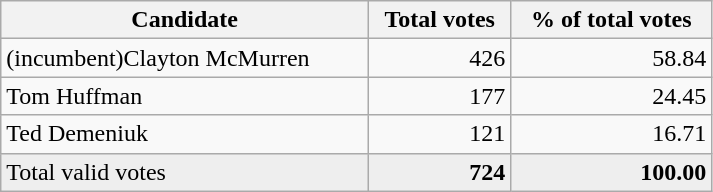<table class="wikitable" width="475">
<tr>
<th align="left">Candidate</th>
<th align="right">Total votes</th>
<th align="right">% of total votes</th>
</tr>
<tr>
<td align="left">(incumbent)Clayton McMurren</td>
<td align="right">426</td>
<td align="right">58.84</td>
</tr>
<tr>
<td align="left">Tom Huffman</td>
<td align="right">177</td>
<td align="right">24.45</td>
</tr>
<tr>
<td align="left">Ted Demeniuk</td>
<td align="right">121</td>
<td align="right">16.71</td>
</tr>
<tr bgcolor="#EEEEEE">
<td align="left">Total valid votes</td>
<td align="right"><strong>724</strong></td>
<td align="right"><strong>100.00</strong></td>
</tr>
</table>
